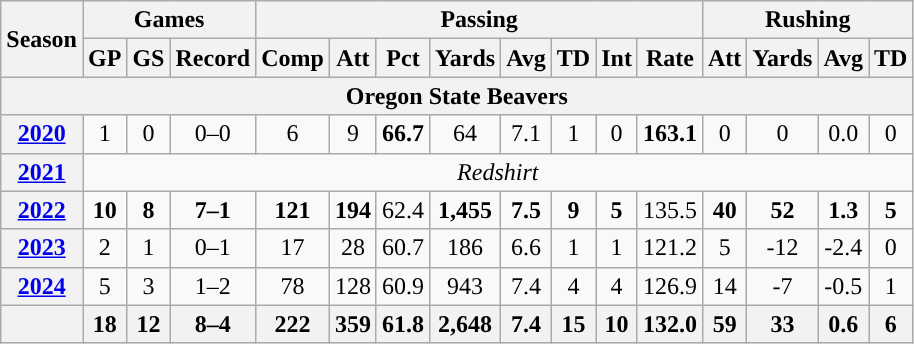<table class="wikitable" style="text-align:center;">
<tr>
<th rowspan="2">Season</th>
<th colspan="3">Games</th>
<th colspan="8">Passing</th>
<th colspan="5">Rushing</th>
</tr>
<tr>
<th>GP</th>
<th>GS</th>
<th>Record</th>
<th>Comp</th>
<th>Att</th>
<th>Pct</th>
<th>Yards</th>
<th>Avg</th>
<th>TD</th>
<th>Int</th>
<th>Rate</th>
<th>Att</th>
<th>Yards</th>
<th>Avg</th>
<th>TD</th>
</tr>
<tr>
<th colspan="17">Oregon State Beavers</th>
</tr>
<tr>
<th><a href='#'>2020</a></th>
<td>1</td>
<td>0</td>
<td>0–0</td>
<td>6</td>
<td>9</td>
<td><strong>66.7</strong></td>
<td>64</td>
<td>7.1</td>
<td>1</td>
<td>0</td>
<td><strong>163.1</strong></td>
<td>0</td>
<td>0</td>
<td>0.0</td>
<td>0</td>
</tr>
<tr>
<th><a href='#'>2021</a></th>
<td colspan="15"><em>Redshirt </em></td>
</tr>
<tr>
<th><a href='#'>2022</a></th>
<td><strong>10</strong></td>
<td><strong>8</strong></td>
<td><strong>7–1</strong></td>
<td><strong>121</strong></td>
<td><strong>194</strong></td>
<td>62.4</td>
<td><strong>1,455</strong></td>
<td><strong>7.5</strong></td>
<td><strong>9</strong></td>
<td><strong>5</strong></td>
<td>135.5</td>
<td><strong>40</strong></td>
<td><strong>52</strong></td>
<td><strong>1.3</strong></td>
<td><strong>5</strong></td>
</tr>
<tr>
<th><a href='#'>2023</a></th>
<td>2</td>
<td>1</td>
<td>0–1</td>
<td>17</td>
<td>28</td>
<td>60.7</td>
<td>186</td>
<td>6.6</td>
<td>1</td>
<td>1</td>
<td>121.2</td>
<td>5</td>
<td>-12</td>
<td>-2.4</td>
<td>0</td>
</tr>
<tr>
<th><a href='#'>2024</a></th>
<td>5</td>
<td>3</td>
<td>1–2</td>
<td>78</td>
<td>128</td>
<td>60.9</td>
<td>943</td>
<td>7.4</td>
<td>4</td>
<td>4</td>
<td>126.9</td>
<td>14</td>
<td>-7</td>
<td>-0.5</td>
<td>1</td>
</tr>
<tr>
<th></th>
<th>18</th>
<th>12</th>
<th>8–4</th>
<th>222</th>
<th>359</th>
<th>61.8</th>
<th>2,648</th>
<th>7.4</th>
<th>15</th>
<th>10</th>
<th>132.0</th>
<th>59</th>
<th>33</th>
<th>0.6</th>
<th>6</th>
</tr>
</table>
